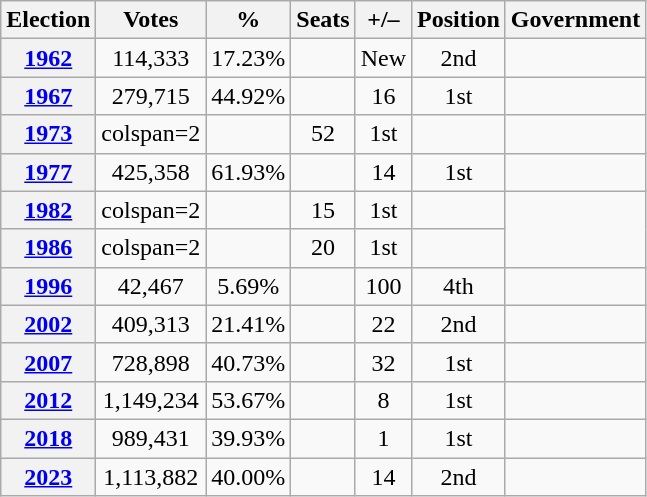<table class="wikitable" style="text-align:center">
<tr>
<th>Election</th>
<th>Votes</th>
<th>%</th>
<th>Seats</th>
<th>+/–</th>
<th>Position</th>
<th>Government</th>
</tr>
<tr>
<th><a href='#'>1962</a></th>
<td>114,333</td>
<td>17.23%</td>
<td></td>
<td>New</td>
<td> 2nd</td>
<td></td>
</tr>
<tr>
<th><a href='#'>1967</a></th>
<td>279,715</td>
<td>44.92%</td>
<td></td>
<td> 16</td>
<td> 1st</td>
<td></td>
</tr>
<tr>
<th><a href='#'>1973</a></th>
<td>colspan=2 </td>
<td></td>
<td> 52</td>
<td> 1st</td>
<td></td>
</tr>
<tr>
<th><a href='#'>1977</a></th>
<td>425,358</td>
<td>61.93%</td>
<td></td>
<td> 14</td>
<td> 1st</td>
<td></td>
</tr>
<tr>
<th><a href='#'>1982</a></th>
<td>colspan=2 </td>
<td></td>
<td> 15</td>
<td> 1st</td>
<td></td>
</tr>
<tr>
<th><a href='#'>1986</a></th>
<td>colspan=2 </td>
<td></td>
<td> 20</td>
<td> 1st</td>
<td></td>
</tr>
<tr>
<th><a href='#'>1996</a></th>
<td>42,467</td>
<td>5.69%</td>
<td></td>
<td> 100</td>
<td> 4th</td>
<td></td>
</tr>
<tr>
<th><a href='#'>2002</a></th>
<td>409,313</td>
<td>21.41%</td>
<td></td>
<td> 22</td>
<td> 2nd</td>
<td></td>
</tr>
<tr>
<th><a href='#'>2007</a></th>
<td>728,898</td>
<td>40.73%</td>
<td></td>
<td> 32</td>
<td> 1st</td>
<td></td>
</tr>
<tr>
<th><a href='#'>2012</a></th>
<td>1,149,234</td>
<td>53.67%</td>
<td></td>
<td> 8</td>
<td> 1st</td>
<td></td>
</tr>
<tr>
<th><a href='#'>2018</a></th>
<td>989,431</td>
<td>39.93%</td>
<td></td>
<td> 1</td>
<td> 1st</td>
<td></td>
</tr>
<tr>
<th><a href='#'>2023</a></th>
<td>1,113,882</td>
<td>40.00%</td>
<td></td>
<td> 14</td>
<td> 2nd</td>
<td></td>
</tr>
</table>
